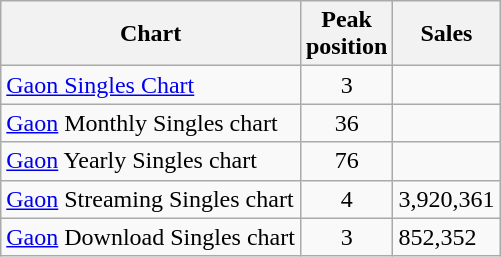<table class="wikitable">
<tr>
<th>Chart</th>
<th>Peak<br>position</th>
<th>Sales</th>
</tr>
<tr>
<td><a href='#'>Gaon Singles Chart</a></td>
<td align="center">3</td>
<td></td>
</tr>
<tr>
<td><a href='#'>Gaon</a> Monthly Singles chart</td>
<td align="center">36</td>
<td></td>
</tr>
<tr>
<td><a href='#'>Gaon</a> Yearly Singles chart</td>
<td align="center">76</td>
<td></td>
</tr>
<tr>
<td><a href='#'>Gaon</a> Streaming Singles chart</td>
<td align="center">4</td>
<td>3,920,361</td>
</tr>
<tr>
<td><a href='#'>Gaon</a> Download Singles chart</td>
<td align="center">3</td>
<td>852,352</td>
</tr>
</table>
